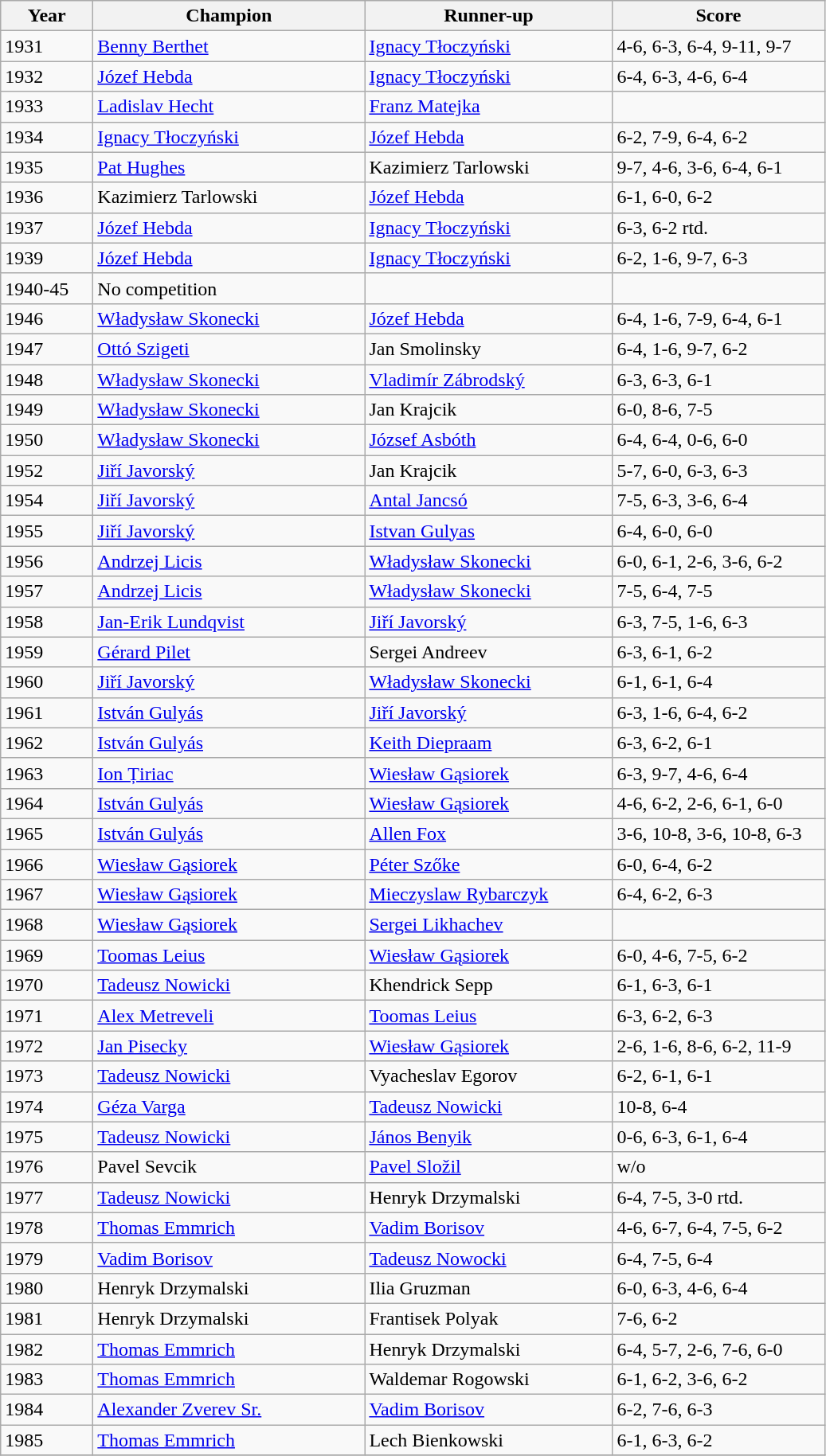<table class=wikitable>
<tr>
<th style="width:70px">Year</th>
<th style="width:220px">Champion</th>
<th style="width:200px">Runner-up</th>
<th style="width:170px" class="unsortable">Score</th>
</tr>
<tr>
<td>1931</td>
<td> <a href='#'>Benny Berthet</a></td>
<td> <a href='#'>Ignacy Tłoczyński</a></td>
<td>4-6, 6-3, 6-4, 9-11, 9-7</td>
</tr>
<tr>
<td>1932</td>
<td> <a href='#'>Józef Hebda</a></td>
<td> <a href='#'>Ignacy Tłoczyński</a></td>
<td>6-4, 6-3, 4-6, 6-4</td>
</tr>
<tr>
<td>1933</td>
<td> <a href='#'>Ladislav Hecht</a></td>
<td> <a href='#'>Franz Matejka</a></td>
<td></td>
</tr>
<tr>
<td>1934</td>
<td> <a href='#'>Ignacy Tłoczyński</a></td>
<td> <a href='#'>Józef Hebda</a></td>
<td>6-2, 7-9, 6-4, 6-2</td>
</tr>
<tr>
<td>1935</td>
<td> <a href='#'>Pat Hughes</a></td>
<td> Kazimierz Tarlowski</td>
<td>9-7, 4-6, 3-6, 6-4, 6-1</td>
</tr>
<tr>
<td>1936</td>
<td> Kazimierz Tarlowski</td>
<td> <a href='#'>Józef Hebda</a></td>
<td>6-1, 6-0, 6-2</td>
</tr>
<tr>
<td>1937</td>
<td> <a href='#'>Józef Hebda</a></td>
<td> <a href='#'>Ignacy Tłoczyński</a></td>
<td>6-3, 6-2 rtd.</td>
</tr>
<tr>
<td>1939</td>
<td> <a href='#'>Józef Hebda</a></td>
<td> <a href='#'>Ignacy Tłoczyński</a></td>
<td>6-2, 1-6, 9-7, 6-3</td>
</tr>
<tr>
<td>1940-45</td>
<td>No competition </td>
<td></td>
<td></td>
</tr>
<tr>
<td>1946</td>
<td> <a href='#'>Władysław Skonecki</a></td>
<td> <a href='#'>Józef Hebda</a></td>
<td>6-4, 1-6, 7-9, 6-4, 6-1</td>
</tr>
<tr>
<td>1947</td>
<td> <a href='#'>Ottó Szigeti</a></td>
<td> Jan Smolinsky</td>
<td>6-4, 1-6, 9-7, 6-2</td>
</tr>
<tr>
<td>1948</td>
<td> <a href='#'>Władysław Skonecki</a></td>
<td> <a href='#'>Vladimír Zábrodský</a></td>
<td>6-3, 6-3, 6-1</td>
</tr>
<tr>
<td>1949</td>
<td> <a href='#'>Władysław Skonecki</a></td>
<td> Jan Krajcik</td>
<td>6-0, 8-6, 7-5</td>
</tr>
<tr>
<td>1950</td>
<td> <a href='#'>Władysław Skonecki</a></td>
<td> <a href='#'>József Asbóth</a></td>
<td>6-4, 6-4, 0-6, 6-0</td>
</tr>
<tr>
<td>1952</td>
<td> <a href='#'>Jiří Javorský</a></td>
<td> Jan Krajcik</td>
<td>5-7, 6-0, 6-3, 6-3</td>
</tr>
<tr>
<td>1954</td>
<td> <a href='#'>Jiří Javorský</a></td>
<td> <a href='#'>Antal Jancsó</a></td>
<td>7-5, 6-3, 3-6, 6-4</td>
</tr>
<tr>
<td>1955</td>
<td> <a href='#'>Jiří Javorský</a></td>
<td> <a href='#'>Istvan Gulyas</a></td>
<td>6-4, 6-0, 6-0</td>
</tr>
<tr>
<td>1956</td>
<td> <a href='#'>Andrzej Licis</a></td>
<td> <a href='#'>Władysław Skonecki</a></td>
<td>6-0, 6-1, 2-6, 3-6, 6-2</td>
</tr>
<tr>
<td>1957</td>
<td> <a href='#'>Andrzej Licis</a></td>
<td> <a href='#'>Władysław Skonecki</a></td>
<td>7-5, 6-4, 7-5</td>
</tr>
<tr>
<td>1958</td>
<td> <a href='#'>Jan-Erik Lundqvist</a></td>
<td> <a href='#'>Jiří Javorský</a></td>
<td>6-3, 7-5, 1-6, 6-3</td>
</tr>
<tr>
<td>1959</td>
<td> <a href='#'>Gérard Pilet</a></td>
<td> Sergei Andreev</td>
<td>6-3, 6-1, 6-2</td>
</tr>
<tr>
<td>1960</td>
<td> <a href='#'>Jiří Javorský</a></td>
<td> <a href='#'>Władysław Skonecki</a></td>
<td>6-1, 6-1, 6-4</td>
</tr>
<tr>
<td>1961</td>
<td> <a href='#'>István Gulyás</a></td>
<td> <a href='#'>Jiří Javorský</a></td>
<td>6-3, 1-6, 6-4, 6-2</td>
</tr>
<tr>
<td>1962</td>
<td> <a href='#'>István Gulyás</a></td>
<td> <a href='#'>Keith Diepraam</a></td>
<td>6-3, 6-2, 6-1</td>
</tr>
<tr>
<td>1963</td>
<td> <a href='#'>Ion Țiriac</a></td>
<td> <a href='#'>Wiesław Gąsiorek</a></td>
<td>6-3, 9-7, 4-6, 6-4</td>
</tr>
<tr>
<td>1964</td>
<td> <a href='#'>István Gulyás</a></td>
<td> <a href='#'>Wiesław Gąsiorek</a></td>
<td>4-6, 6-2, 2-6, 6-1, 6-0</td>
</tr>
<tr>
<td>1965</td>
<td> <a href='#'>István Gulyás</a></td>
<td> <a href='#'>Allen Fox</a></td>
<td>3-6, 10-8, 3-6, 10-8, 6-3</td>
</tr>
<tr>
<td>1966</td>
<td> <a href='#'>Wiesław Gąsiorek</a></td>
<td> <a href='#'>Péter Szőke</a></td>
<td>6-0, 6-4, 6-2</td>
</tr>
<tr>
<td>1967</td>
<td> <a href='#'>Wiesław Gąsiorek</a></td>
<td> <a href='#'>Mieczyslaw Rybarczyk</a></td>
<td>6-4, 6-2, 6-3</td>
</tr>
<tr>
<td>1968</td>
<td> <a href='#'>Wiesław Gąsiorek</a></td>
<td> <a href='#'>Sergei Likhachev</a></td>
<td></td>
</tr>
<tr>
<td>1969</td>
<td> <a href='#'>Toomas Leius</a></td>
<td> <a href='#'>Wiesław Gąsiorek</a></td>
<td>6-0, 4-6, 7-5, 6-2</td>
</tr>
<tr>
<td>1970</td>
<td> <a href='#'>Tadeusz Nowicki</a></td>
<td> Khendrick Sepp</td>
<td>6-1, 6-3, 6-1</td>
</tr>
<tr>
<td>1971</td>
<td> <a href='#'>Alex Metreveli</a></td>
<td> <a href='#'>Toomas Leius</a></td>
<td>6-3, 6-2, 6-3</td>
</tr>
<tr>
<td>1972</td>
<td> <a href='#'>Jan Pisecky</a></td>
<td> <a href='#'>Wiesław Gąsiorek</a></td>
<td>2-6, 1-6, 8-6, 6-2, 11-9</td>
</tr>
<tr>
<td>1973</td>
<td> <a href='#'>Tadeusz Nowicki</a></td>
<td> Vyacheslav Egorov</td>
<td>6-2, 6-1, 6-1</td>
</tr>
<tr>
<td>1974</td>
<td> <a href='#'>Géza Varga</a></td>
<td> <a href='#'>Tadeusz Nowicki</a></td>
<td>10-8, 6-4</td>
</tr>
<tr>
<td>1975</td>
<td> <a href='#'>Tadeusz Nowicki</a></td>
<td> <a href='#'>János Benyik</a></td>
<td>0-6, 6-3, 6-1, 6-4</td>
</tr>
<tr>
<td>1976</td>
<td> Pavel Sevcik</td>
<td> <a href='#'>Pavel Složil</a></td>
<td>w/o</td>
</tr>
<tr>
<td>1977</td>
<td> <a href='#'>Tadeusz Nowicki</a></td>
<td> Henryk Drzymalski</td>
<td>6-4, 7-5, 3-0 rtd.</td>
</tr>
<tr>
<td>1978</td>
<td> <a href='#'>Thomas Emmrich</a></td>
<td> <a href='#'>Vadim Borisov</a></td>
<td>4-6, 6-7, 6-4, 7-5, 6-2</td>
</tr>
<tr>
<td>1979</td>
<td> <a href='#'>Vadim Borisov</a></td>
<td> <a href='#'>Tadeusz Nowocki</a></td>
<td>6-4, 7-5, 6-4</td>
</tr>
<tr>
<td>1980</td>
<td> Henryk Drzymalski</td>
<td> Ilia Gruzman</td>
<td>6-0, 6-3, 4-6, 6-4</td>
</tr>
<tr>
<td>1981</td>
<td> Henryk Drzymalski</td>
<td> Frantisek Polyak</td>
<td>7-6, 6-2</td>
</tr>
<tr>
<td>1982</td>
<td> <a href='#'>Thomas Emmrich</a></td>
<td> Henryk Drzymalski</td>
<td>6-4, 5-7, 2-6, 7-6, 6-0</td>
</tr>
<tr>
<td>1983</td>
<td> <a href='#'>Thomas Emmrich</a></td>
<td> Waldemar Rogowski</td>
<td>6-1, 6-2, 3-6, 6-2</td>
</tr>
<tr>
<td>1984</td>
<td> <a href='#'>Alexander Zverev Sr.</a></td>
<td> <a href='#'>Vadim Borisov</a></td>
<td>6-2, 7-6, 6-3</td>
</tr>
<tr>
<td>1985</td>
<td> <a href='#'>Thomas Emmrich</a></td>
<td> Lech Bienkowski</td>
<td>6-1, 6-3, 6-2</td>
</tr>
<tr>
</tr>
</table>
